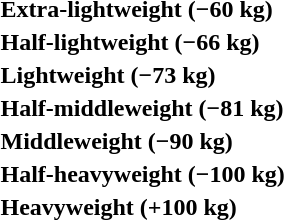<table>
<tr>
<th rowspan=2 style="text-align:left;">Extra-lightweight (−60 kg)</th>
<td rowspan=2></td>
<td rowspan=2></td>
<td></td>
</tr>
<tr>
<td></td>
</tr>
<tr>
<th rowspan=2 style="text-align:left;">Half-lightweight (−66 kg)</th>
<td rowspan=2></td>
<td rowspan=2></td>
<td></td>
</tr>
<tr>
<td></td>
</tr>
<tr>
<th rowspan=2 style="text-align:left;">Lightweight (−73 kg)</th>
<td rowspan=2></td>
<td rowspan=2></td>
<td></td>
</tr>
<tr>
<td></td>
</tr>
<tr>
<th rowspan=2 style="text-align:left;">Half-middleweight (−81 kg)</th>
<td rowspan=2></td>
<td rowspan=2></td>
<td></td>
</tr>
<tr>
<td></td>
</tr>
<tr>
<th rowspan=2 style="text-align:left;">Middleweight (−90 kg)</th>
<td rowspan=2></td>
<td rowspan=2></td>
<td></td>
</tr>
<tr>
<td></td>
</tr>
<tr>
<th rowspan=2 style="text-align:left;">Half-heavyweight (−100 kg)</th>
<td rowspan=2></td>
<td rowspan=2></td>
<td></td>
</tr>
<tr>
<td></td>
</tr>
<tr>
<th rowspan=2 style="text-align:left;">Heavyweight (+100 kg)</th>
<td rowspan=2></td>
<td rowspan=2></td>
<td></td>
</tr>
<tr>
<td></td>
</tr>
</table>
